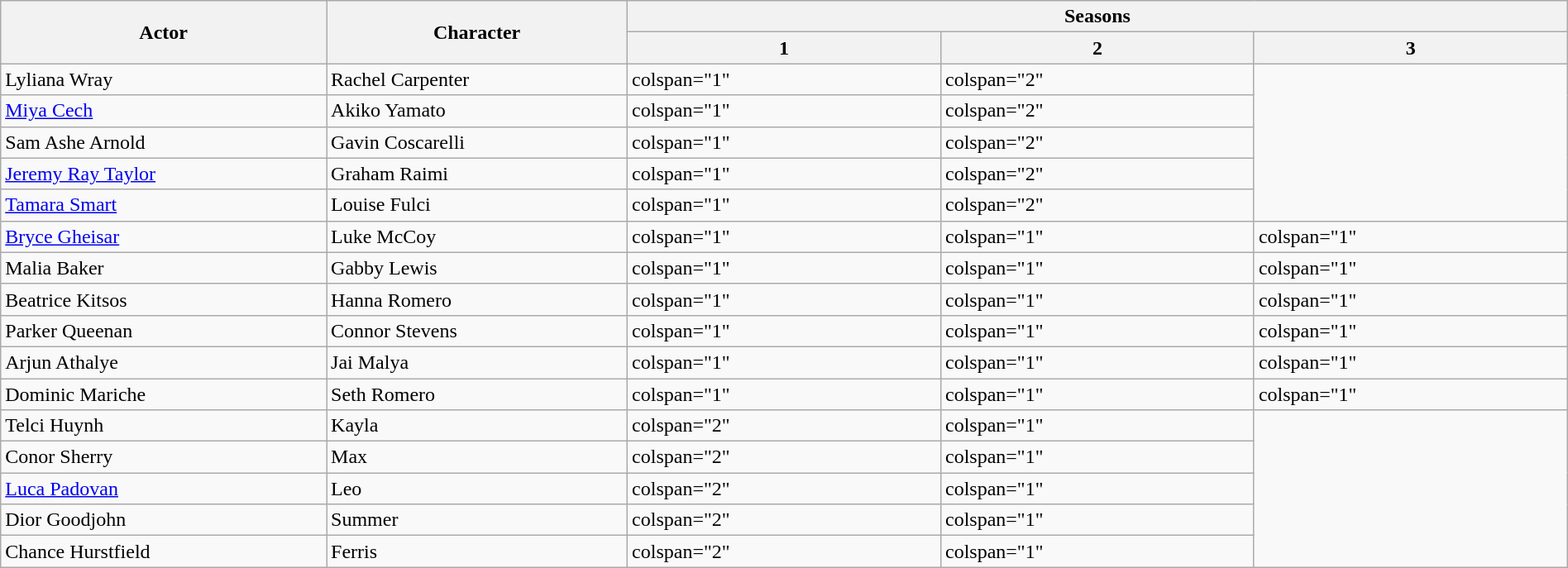<table class="wikitable" width="100%">
<tr>
<th rowspan="2">Actor</th>
<th rowspan="2">Character</th>
<th colspan="3">Seasons</th>
</tr>
<tr>
<th style="width:20%;">1</th>
<th style="width:20%;">2</th>
<th style="width:20%;">3</th>
</tr>
<tr>
<td>Lyliana Wray</td>
<td>Rachel Carpenter</td>
<td>colspan="1" </td>
<td>colspan="2" </td>
</tr>
<tr>
<td><a href='#'>Miya Cech</a></td>
<td>Akiko Yamato</td>
<td>colspan="1" </td>
<td>colspan="2" </td>
</tr>
<tr>
<td>Sam Ashe Arnold</td>
<td>Gavin Coscarelli</td>
<td>colspan="1" </td>
<td>colspan="2" </td>
</tr>
<tr>
<td><a href='#'>Jeremy Ray Taylor</a></td>
<td>Graham Raimi</td>
<td>colspan="1" </td>
<td>colspan="2" </td>
</tr>
<tr>
<td><a href='#'>Tamara Smart</a></td>
<td>Louise Fulci</td>
<td>colspan="1" </td>
<td>colspan="2" </td>
</tr>
<tr>
<td><a href='#'>Bryce Gheisar</a></td>
<td>Luke McCoy</td>
<td>colspan="1" </td>
<td>colspan="1" </td>
<td>colspan="1" </td>
</tr>
<tr>
<td>Malia Baker</td>
<td>Gabby Lewis</td>
<td>colspan="1" </td>
<td>colspan="1" </td>
<td>colspan="1" </td>
</tr>
<tr>
<td>Beatrice Kitsos</td>
<td>Hanna Romero</td>
<td>colspan="1" </td>
<td>colspan="1" </td>
<td>colspan="1" </td>
</tr>
<tr>
<td>Parker Queenan</td>
<td>Connor Stevens</td>
<td>colspan="1" </td>
<td>colspan="1" </td>
<td>colspan="1" </td>
</tr>
<tr>
<td>Arjun Athalye</td>
<td>Jai Malya</td>
<td>colspan="1" </td>
<td>colspan="1" </td>
<td>colspan="1" </td>
</tr>
<tr>
<td>Dominic Mariche</td>
<td>Seth Romero</td>
<td>colspan="1" </td>
<td>colspan="1" </td>
<td>colspan="1" </td>
</tr>
<tr>
<td>Telci Huynh</td>
<td>Kayla</td>
<td>colspan="2" </td>
<td>colspan="1" </td>
</tr>
<tr>
<td>Conor Sherry</td>
<td>Max</td>
<td>colspan="2" </td>
<td>colspan="1" </td>
</tr>
<tr>
<td><a href='#'>Luca Padovan</a></td>
<td>Leo</td>
<td>colspan="2" </td>
<td>colspan="1" </td>
</tr>
<tr>
<td>Dior Goodjohn</td>
<td>Summer</td>
<td>colspan="2" </td>
<td>colspan="1" </td>
</tr>
<tr>
<td>Chance Hurstfield</td>
<td>Ferris</td>
<td>colspan="2" </td>
<td>colspan="1" </td>
</tr>
</table>
